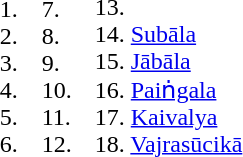<table border="0" cellpadding="0" cellspacing="0" align="center">
<tr>
<td><br>1.     <br>
2.   <br>
3. <a href='#'></a>  <br>
4. <a href='#'></a> <br>
5. <a href='#'></a> <br>
6. <a href='#'></a></td>
<td><br>7. <a href='#'></a>  <br>
8.   <br>
9.   <br>
10.   <br>
11.      <br>
12. </td>
<td><br>13.   <br>
14. <a href='#'>Subāla</a> <br>
15. <a href='#'>Jābāla</a> <br>
16. <a href='#'>Paiṅgala</a> <br>
17. <a href='#'>Kaivalya</a> <br>
18. <a href='#'>Vajrasūcikā</a>   </td>
</tr>
</table>
